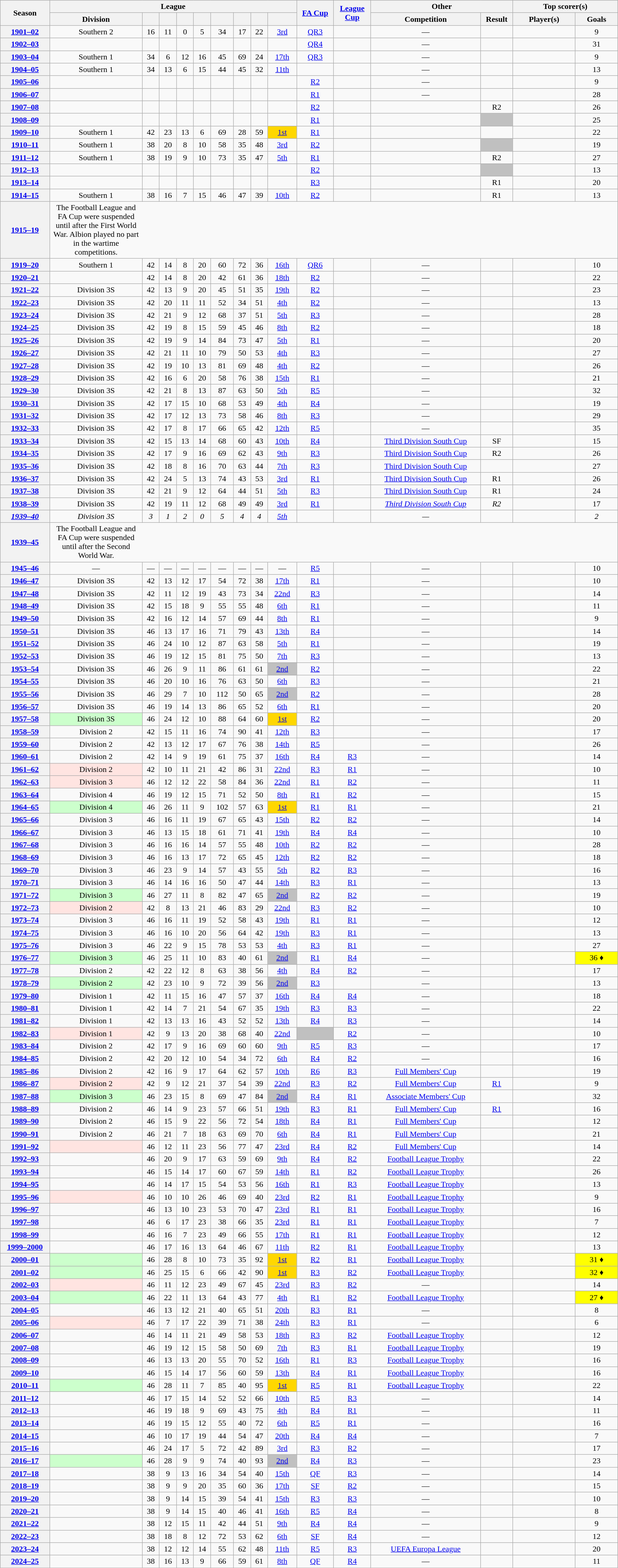<table class="wikitable sortable" style="text-align:center">
<tr>
<th rowspan=2 width=8% scope=col>Season</th>
<th colspan=9 width=40%>League</th>
<th rowspan=2 width=6% scope=col data-sort-type="text"><a href='#'>FA Cup</a></th>
<th rowspan=2 width=6% scope=col><a href='#'>League Cup</a></th>
<th colspan=2 width=23%>Other</th>
<th colspan=2 width=17%>Top scorer(s)</th>
</tr>
<tr class=unsortable>
<th width=15% scope=col data-sort-type=text>Division</th>
<th scope=col data-sort-type=number></th>
<th scope=col data-sort-type=number></th>
<th scope=col data-sort-type=number></th>
<th scope=col data-sort-type=number></th>
<th scope=col data-sort-type=number></th>
<th scope=col data-sort-type=number></th>
<th scope=col data-sort-type=number></th>
<th scope=col data-sort-type=number></th>
<th scope=col data-sort-type=text>Competition</th>
<th scope=col data-sort-type=text>Result</th>
<th scope=col data-sort-type=text>Player(s)</th>
<th scope=col data-sort-type=number>Goals</th>
</tr>
<tr>
<th scope=row><a href='#'>1901–02</a></th>
<td>Southern 2</td>
<td>16</td>
<td>11</td>
<td>0</td>
<td>5</td>
<td>34</td>
<td>17</td>
<td>22</td>
<td><a href='#'>3rd</a></td>
<td><a href='#'>QR3</a></td>
<td></td>
<td>—</td>
<td></td>
<td align=left></td>
<td>9</td>
</tr>
<tr>
<th scope=row><a href='#'>1902–03</a></th>
<td></td>
<td data-sort-value=10></td>
<td data-sort-value=7></td>
<td data-sort-value=1></td>
<td data-sort-value=2></td>
<td data-sort-value=34></td>
<td data-sort-value=11></td>
<td data-sort-value=15></td>
<td></td>
<td><a href='#'>QR4</a></td>
<td></td>
<td>—</td>
<td></td>
<td align=left></td>
<td>31</td>
</tr>
<tr>
<th scope=row><a href='#'>1903–04</a></th>
<td>Southern 1</td>
<td>34</td>
<td>6</td>
<td>12</td>
<td>16</td>
<td>45</td>
<td>69</td>
<td>24</td>
<td><a href='#'>17th</a></td>
<td><a href='#'>QR3</a></td>
<td></td>
<td>—</td>
<td></td>
<td align=left></td>
<td>9</td>
</tr>
<tr>
<th scope=row><a href='#'>1904–05</a></th>
<td>Southern 1</td>
<td>34</td>
<td>13</td>
<td>6</td>
<td>15</td>
<td>44</td>
<td>45</td>
<td>32</td>
<td><a href='#'>11th</a></td>
<td></td>
<td></td>
<td>—</td>
<td></td>
<td align=left></td>
<td>13</td>
</tr>
<tr>
<th scope=row><a href='#'>1905–06</a></th>
<td></td>
<td data-sort-value=34></td>
<td data-sort-value=9></td>
<td data-sort-value=7></td>
<td data-sort-value=18></td>
<td data-sort-value=30></td>
<td data-sort-value=55></td>
<td data-sort-value=25></td>
<td></td>
<td><a href='#'>R2</a></td>
<td></td>
<td>—</td>
<td></td>
<td></td>
<td>9</td>
</tr>
<tr>
<th scope=row><a href='#'>1906–07</a></th>
<td></td>
<td data-sort-value=38></td>
<td data-sort-value=16></td>
<td data-sort-value=9></td>
<td data-sort-value=11></td>
<td data-sort-value=53></td>
<td data-sort-value=43></td>
<td data-sort-value=45></td>
<td></td>
<td><a href='#'>R1</a></td>
<td></td>
<td>—</td>
<td></td>
<td align=left></td>
<td>28</td>
</tr>
<tr>
<th scope=row><a href='#'>1907–08</a></th>
<td></td>
<td data-sort-value=38></td>
<td data-sort-value=12></td>
<td data-sort-value=8></td>
<td data-sort-value=18></td>
<td data-sort-value=46></td>
<td data-sort-value=59></td>
<td data-sort-value=32></td>
<td></td>
<td><a href='#'>R2</a></td>
<td></td>
<td></td>
<td>R2</td>
<td align=left></td>
<td>26</td>
</tr>
<tr>
<th scope=row><a href='#'>1908–09</a></th>
<td></td>
<td data-sort-value=40></td>
<td data-sort-value=14></td>
<td data-sort-value=7></td>
<td data-sort-value=19></td>
<td data-sort-value=60></td>
<td data-sort-value=61></td>
<td data-sort-value=35></td>
<td></td>
<td><a href='#'>R1</a></td>
<td></td>
<td></td>
<td style=background:silver></td>
<td align=left></td>
<td>25</td>
</tr>
<tr>
<th scope=row><a href='#'>1909–10</a></th>
<td>Southern 1</td>
<td>42</td>
<td>23</td>
<td>13</td>
<td>6</td>
<td>69</td>
<td>28</td>
<td>59</td>
<td style=background:gold><a href='#'>1st</a></td>
<td><a href='#'>R1</a></td>
<td></td>
<td></td>
<td></td>
<td align=left></td>
<td>22</td>
</tr>
<tr>
<th scope=row><a href='#'>1910–11</a></th>
<td>Southern 1</td>
<td>38</td>
<td>20</td>
<td>8</td>
<td>10</td>
<td>58</td>
<td>35</td>
<td>48</td>
<td><a href='#'>3rd</a></td>
<td><a href='#'>R2</a></td>
<td></td>
<td></td>
<td style=background:silver></td>
<td align=left></td>
<td>19</td>
</tr>
<tr>
<th scope=row><a href='#'>1911–12</a></th>
<td>Southern 1</td>
<td>38</td>
<td>19</td>
<td>9</td>
<td>10</td>
<td>73</td>
<td>35</td>
<td>47</td>
<td><a href='#'>5th</a></td>
<td><a href='#'>R1</a></td>
<td></td>
<td></td>
<td>R2</td>
<td align=left></td>
<td>27</td>
</tr>
<tr>
<th scope=row><a href='#'>1912–13</a></th>
<td></td>
<td data-sort-value=38></td>
<td data-sort-value=13></td>
<td data-sort-value=12></td>
<td data-sort-value=13></td>
<td data-sort-value=48></td>
<td data-sort-value=47></td>
<td data-sort-value=38></td>
<td></td>
<td><a href='#'>R2</a></td>
<td></td>
<td></td>
<td style=background:silver></td>
<td align=left></td>
<td>13</td>
</tr>
<tr>
<th scope=row><a href='#'>1913–14</a></th>
<td></td>
<td data-sort-value=38></td>
<td data-sort-value=15></td>
<td data-sort-value=12></td>
<td data-sort-value=11></td>
<td data-sort-value=43></td>
<td data-sort-value=45></td>
<td data-sort-value=42></td>
<td></td>
<td><a href='#'>R3</a></td>
<td></td>
<td></td>
<td>R1</td>
<td align=left></td>
<td>20</td>
</tr>
<tr>
<th scope=row><a href='#'>1914–15</a></th>
<td>Southern 1</td>
<td>38</td>
<td>16</td>
<td>7</td>
<td>15</td>
<td>46</td>
<td>47</td>
<td>39</td>
<td><a href='#'>10th</a></td>
<td><a href='#'>R2</a></td>
<td></td>
<td></td>
<td>R1</td>
<td align=left></td>
<td>13</td>
</tr>
<tr>
<th scope=row><a href='#'>1915–19</a></th>
<td><div>The Football League and FA Cup were suspended until after the First World War. Albion played no part in the wartime competitions.</div></td>
<td style=border-left-style:hidden data-sort-value="—"></td>
<td style=border-left-style:hidden data-sort-value="—"></td>
<td style=border-left-style:hidden data-sort-value="—"></td>
<td style=border-left-style:hidden data-sort-value="—"></td>
<td style=border-left-style:hidden data-sort-value="—"></td>
<td style=border-left-style:hidden data-sort-value="—"></td>
<td style=border-left-style:hidden data-sort-value="—"></td>
<td style=border-left-style:hidden data-sort-value="999"></td>
<td style=border-left-style:hidden data-sort-value="—"></td>
<td style=border-left-style:hidden data-sort-value="—"></td>
<td style=border-left-style:hidden data-sort-value=" "></td>
<td style=border-left-style:hidden data-sort-value="—"></td>
<td style=border-left-style:hidden data-sort-value="zzzz"></td>
<td style=border-left-style:hidden data-sort-value="-99"></td>
</tr>
<tr>
<th scope=row><a href='#'>1919–20</a></th>
<td>Southern 1</td>
<td>42</td>
<td>14</td>
<td>8</td>
<td>20</td>
<td>60</td>
<td>72</td>
<td>36</td>
<td><a href='#'>16th</a></td>
<td><a href='#'>QR6</a></td>
<td></td>
<td>—</td>
<td></td>
<td align=left></td>
<td>10</td>
</tr>
<tr>
<th scope=row><a href='#'>1920–21</a></th>
<td></td>
<td>42</td>
<td>14</td>
<td>8</td>
<td>20</td>
<td>42</td>
<td>61</td>
<td>36</td>
<td><a href='#'>18th</a></td>
<td><a href='#'>R2</a></td>
<td></td>
<td>—</td>
<td></td>
<td align=left></td>
<td>22</td>
</tr>
<tr>
<th scope=row><a href='#'>1921–22</a></th>
<td>Division 3S</td>
<td>42</td>
<td>13</td>
<td>9</td>
<td>20</td>
<td>45</td>
<td>51</td>
<td>35</td>
<td><a href='#'>19th</a></td>
<td><a href='#'>R2</a></td>
<td></td>
<td>—</td>
<td></td>
<td align=left></td>
<td>23</td>
</tr>
<tr>
<th scope=row><a href='#'>1922–23</a></th>
<td>Division 3S</td>
<td>42</td>
<td>20</td>
<td>11</td>
<td>11</td>
<td>52</td>
<td>34</td>
<td>51</td>
<td><a href='#'>4th</a></td>
<td><a href='#'>R2</a></td>
<td></td>
<td>—</td>
<td></td>
<td align=left></td>
<td>13</td>
</tr>
<tr>
<th scope=row><a href='#'>1923–24</a></th>
<td>Division 3S</td>
<td>42</td>
<td>21</td>
<td>9</td>
<td>12</td>
<td>68</td>
<td>37</td>
<td>51</td>
<td><a href='#'>5th</a></td>
<td><a href='#'>R3</a></td>
<td></td>
<td>—</td>
<td></td>
<td align=left></td>
<td>28</td>
</tr>
<tr>
<th scope=row><a href='#'>1924–25</a></th>
<td>Division 3S</td>
<td>42</td>
<td>19</td>
<td>8</td>
<td>15</td>
<td>59</td>
<td>45</td>
<td>46</td>
<td><a href='#'>8th</a></td>
<td><a href='#'>R2</a></td>
<td></td>
<td>—</td>
<td></td>
<td align=left></td>
<td>18</td>
</tr>
<tr>
<th scope=row><a href='#'>1925–26</a></th>
<td>Division 3S</td>
<td>42</td>
<td>19</td>
<td>9</td>
<td>14</td>
<td>84</td>
<td>73</td>
<td>47</td>
<td><a href='#'>5th</a></td>
<td><a href='#'>R1</a></td>
<td></td>
<td>—</td>
<td></td>
<td align=left></td>
<td>20</td>
</tr>
<tr>
<th scope=row><a href='#'>1926–27</a></th>
<td>Division 3S</td>
<td>42</td>
<td>21</td>
<td>11</td>
<td>10</td>
<td>79</td>
<td>50</td>
<td>53</td>
<td><a href='#'>4th</a></td>
<td><a href='#'>R3</a></td>
<td></td>
<td>—</td>
<td></td>
<td align=left></td>
<td>27</td>
</tr>
<tr>
<th scope=row><a href='#'>1927–28</a></th>
<td>Division 3S</td>
<td>42</td>
<td>19</td>
<td>10</td>
<td>13</td>
<td>81</td>
<td>69</td>
<td>48</td>
<td><a href='#'>4th</a></td>
<td><a href='#'>R2</a></td>
<td></td>
<td>—</td>
<td></td>
<td align=left></td>
<td>26</td>
</tr>
<tr>
<th scope=row><a href='#'>1928–29</a></th>
<td>Division 3S</td>
<td>42</td>
<td>16</td>
<td>6</td>
<td>20</td>
<td>58</td>
<td>76</td>
<td>38</td>
<td><a href='#'>15th</a></td>
<td><a href='#'>R1</a></td>
<td></td>
<td>—</td>
<td></td>
<td align=left></td>
<td>21</td>
</tr>
<tr>
<th scope=row><a href='#'>1929–30</a></th>
<td>Division 3S</td>
<td>42</td>
<td>21</td>
<td>8</td>
<td>13</td>
<td>87</td>
<td>63</td>
<td>50</td>
<td><a href='#'>5th</a></td>
<td><a href='#'>R5</a></td>
<td></td>
<td>—</td>
<td></td>
<td align=left></td>
<td>32</td>
</tr>
<tr>
<th scope=row><a href='#'>1930–31</a></th>
<td>Division 3S</td>
<td>42</td>
<td>17</td>
<td>15</td>
<td>10</td>
<td>68</td>
<td>53</td>
<td>49</td>
<td><a href='#'>4th</a></td>
<td><a href='#'>R4</a></td>
<td></td>
<td>—</td>
<td></td>
<td align=left></td>
<td>19</td>
</tr>
<tr>
<th scope=row><a href='#'>1931–32</a></th>
<td>Division 3S</td>
<td>42</td>
<td>17</td>
<td>12</td>
<td>13</td>
<td>73</td>
<td>58</td>
<td>46</td>
<td><a href='#'>8th</a></td>
<td><a href='#'>R3</a></td>
<td></td>
<td>—</td>
<td></td>
<td align=left></td>
<td>29</td>
</tr>
<tr>
<th scope=row><a href='#'>1932–33</a></th>
<td>Division 3S</td>
<td>42</td>
<td>17</td>
<td>8</td>
<td>17</td>
<td>66</td>
<td>65</td>
<td>42</td>
<td><a href='#'>12th</a></td>
<td><a href='#'>R5</a></td>
<td></td>
<td>—</td>
<td></td>
<td align=left></td>
<td>35</td>
</tr>
<tr>
<th scope=row><a href='#'>1933–34</a></th>
<td>Division 3S</td>
<td>42</td>
<td>15</td>
<td>13</td>
<td>14</td>
<td>68</td>
<td>60</td>
<td>43</td>
<td><a href='#'>10th</a></td>
<td><a href='#'>R4</a></td>
<td></td>
<td><a href='#'>Third Division South Cup</a></td>
<td>SF</td>
<td align=left></td>
<td>15</td>
</tr>
<tr>
<th scope=row><a href='#'>1934–35</a></th>
<td>Division 3S</td>
<td>42</td>
<td>17</td>
<td>9</td>
<td>16</td>
<td>69</td>
<td>62</td>
<td>43</td>
<td><a href='#'>9th</a></td>
<td><a href='#'>R3</a></td>
<td></td>
<td><a href='#'>Third Division South Cup</a></td>
<td>R2</td>
<td align=left></td>
<td>26</td>
</tr>
<tr>
<th scope=row><a href='#'>1935–36</a></th>
<td>Division 3S</td>
<td>42</td>
<td>18</td>
<td>8</td>
<td>16</td>
<td>70</td>
<td>63</td>
<td>44</td>
<td><a href='#'>7th</a></td>
<td><a href='#'>R3</a></td>
<td></td>
<td><a href='#'>Third Division South Cup</a></td>
<td></td>
<td align=left></td>
<td>27</td>
</tr>
<tr>
<th scope=row><a href='#'>1936–37</a></th>
<td>Division 3S</td>
<td>42</td>
<td>24</td>
<td>5</td>
<td>13</td>
<td>74</td>
<td>43</td>
<td>53</td>
<td><a href='#'>3rd</a></td>
<td><a href='#'>R1</a></td>
<td></td>
<td><a href='#'>Third Division South Cup</a></td>
<td>R1</td>
<td align=left></td>
<td>26</td>
</tr>
<tr>
<th scope=row><a href='#'>1937–38</a></th>
<td>Division 3S</td>
<td>42</td>
<td>21</td>
<td>9</td>
<td>12</td>
<td>64</td>
<td>44</td>
<td>51</td>
<td><a href='#'>5th</a></td>
<td><a href='#'>R3</a></td>
<td></td>
<td><a href='#'>Third Division South Cup</a></td>
<td>R1</td>
<td align=left></td>
<td>24</td>
</tr>
<tr>
<th scope=row><a href='#'>1938–39</a></th>
<td>Division 3S</td>
<td>42</td>
<td>19</td>
<td>11</td>
<td>12</td>
<td>68</td>
<td>49</td>
<td>49</td>
<td><a href='#'>3rd</a></td>
<td><a href='#'>R1</a></td>
<td></td>
<td><em><a href='#'>Third Division South Cup</a></em></td>
<td><em>R2</em></td>
<td align=left></td>
<td>17</td>
</tr>
<tr style=font-style:italic>
<th scope=row><a href='#'>1939–40</a></th>
<td>Division 3S</td>
<td>3</td>
<td>1</td>
<td>2</td>
<td>0</td>
<td>5</td>
<td>4</td>
<td>4</td>
<td><a href='#'>5th</a></td>
<td></td>
<td></td>
<td>—</td>
<td></td>
<td align=left></td>
<td>2</td>
</tr>
<tr>
<th scope=row><a href='#'>1939–45</a></th>
<td><div>The Football League and FA Cup were suspended until after the Second World War.</div></td>
<td style=border-left-style:hidden data-sort-value="—"></td>
<td style=border-left-style:hidden data-sort-value="—"></td>
<td style=border-left-style:hidden data-sort-value="—"></td>
<td style=border-left-style:hidden data-sort-value="—"></td>
<td style=border-left-style:hidden data-sort-value="—"></td>
<td style=border-left-style:hidden data-sort-value="—"></td>
<td style=border-left-style:hidden data-sort-value="—"></td>
<td style=border-left-style:hidden data-sort-value="999"></td>
<td style=border-left-style:hidden data-sort-value="—"></td>
<td style=border-left-style:hidden data-sort-value="—"></td>
<td style=border-left-style:hidden data-sort-value=" "></td>
<td style=border-left-style:hidden data-sort-value="—"></td>
<td style=border-left-style:hidden data-sort-value="zzzz"></td>
<td style=border-left-style:hidden data-sort-value="-99"></td>
</tr>
<tr>
<th scope=row><a href='#'>1945–46</a></th>
<td data-sort-value="Z">—</td>
<td>—</td>
<td>—</td>
<td>—</td>
<td>—</td>
<td>—</td>
<td>—</td>
<td>—</td>
<td data-sort-value=99>—</td>
<td><a href='#'>R5</a></td>
<td></td>
<td>—</td>
<td></td>
<td align=left></td>
<td>10</td>
</tr>
<tr>
<th scope=row><a href='#'>1946–47</a></th>
<td>Division 3S</td>
<td>42</td>
<td>13</td>
<td>12</td>
<td>17</td>
<td>54</td>
<td>72</td>
<td>38</td>
<td><a href='#'>17th</a></td>
<td><a href='#'>R1</a></td>
<td></td>
<td>—</td>
<td></td>
<td align=left></td>
<td>10</td>
</tr>
<tr>
<th scope=row><a href='#'>1947–48</a></th>
<td>Division 3S</td>
<td>42</td>
<td>11</td>
<td>12</td>
<td>19</td>
<td>43</td>
<td>73</td>
<td>34</td>
<td><a href='#'>22nd</a></td>
<td><a href='#'>R3</a></td>
<td></td>
<td>—</td>
<td></td>
<td align=left></td>
<td>14</td>
</tr>
<tr>
<th scope=row><a href='#'>1948–49</a></th>
<td>Division 3S</td>
<td>42</td>
<td>15</td>
<td>18</td>
<td>9</td>
<td>55</td>
<td>55</td>
<td>48</td>
<td><a href='#'>6th</a></td>
<td><a href='#'>R1</a></td>
<td></td>
<td>—</td>
<td></td>
<td align=left></td>
<td>11</td>
</tr>
<tr>
<th scope=row><a href='#'>1949–50</a></th>
<td>Division 3S</td>
<td>42</td>
<td>16</td>
<td>12</td>
<td>14</td>
<td>57</td>
<td>69</td>
<td>44</td>
<td><a href='#'>8th</a></td>
<td><a href='#'>R1</a></td>
<td></td>
<td>—</td>
<td></td>
<td align=left></td>
<td>9</td>
</tr>
<tr>
<th scope=row><a href='#'>1950–51</a></th>
<td>Division 3S</td>
<td>46</td>
<td>13</td>
<td>17</td>
<td>16</td>
<td>71</td>
<td>79</td>
<td>43</td>
<td><a href='#'>13th</a></td>
<td><a href='#'>R4</a></td>
<td></td>
<td>—</td>
<td></td>
<td align=left></td>
<td>14</td>
</tr>
<tr>
<th scope=row><a href='#'>1951–52</a></th>
<td>Division 3S</td>
<td>46</td>
<td>24</td>
<td>10</td>
<td>12</td>
<td>87</td>
<td>63</td>
<td>58</td>
<td><a href='#'>5th</a></td>
<td><a href='#'>R1</a></td>
<td></td>
<td>—</td>
<td></td>
<td></td>
<td>19</td>
</tr>
<tr>
<th scope=row><a href='#'>1952–53</a></th>
<td>Division 3S</td>
<td>46</td>
<td>19</td>
<td>12</td>
<td>15</td>
<td>81</td>
<td>75</td>
<td>50</td>
<td><a href='#'>7th</a></td>
<td><a href='#'>R3</a></td>
<td></td>
<td>—</td>
<td></td>
<td align=left></td>
<td>13</td>
</tr>
<tr>
<th scope=row><a href='#'>1953–54</a></th>
<td>Division 3S</td>
<td>46</td>
<td>26</td>
<td>9</td>
<td>11</td>
<td>86</td>
<td>61</td>
<td>61</td>
<td style=background:silver><a href='#'>2nd</a></td>
<td><a href='#'>R2</a></td>
<td></td>
<td>—</td>
<td></td>
<td align=left></td>
<td>22</td>
</tr>
<tr>
<th scope=row><a href='#'>1954–55</a></th>
<td>Division 3S</td>
<td>46</td>
<td>20</td>
<td>10</td>
<td>16</td>
<td>76</td>
<td>63</td>
<td>50</td>
<td><a href='#'>6th</a></td>
<td><a href='#'>R3</a></td>
<td></td>
<td>—</td>
<td></td>
<td align=left></td>
<td>21</td>
</tr>
<tr>
<th scope=row><a href='#'>1955–56</a></th>
<td>Division 3S</td>
<td>46</td>
<td>29</td>
<td>7</td>
<td>10</td>
<td>112</td>
<td>50</td>
<td>65</td>
<td style=background:silver><a href='#'>2nd</a></td>
<td><a href='#'>R2</a></td>
<td></td>
<td>—</td>
<td></td>
<td align=left></td>
<td>28</td>
</tr>
<tr>
<th scope=row><a href='#'>1956–57</a></th>
<td>Division 3S</td>
<td>46</td>
<td>19</td>
<td>14</td>
<td>13</td>
<td>86</td>
<td>65</td>
<td>52</td>
<td><a href='#'>6th</a></td>
<td><a href='#'>R1</a></td>
<td></td>
<td>—</td>
<td></td>
<td align=left></td>
<td>20</td>
</tr>
<tr>
<th scope=row><a href='#'>1957–58</a></th>
<td style=background:#cfc>Division 3S </td>
<td>46</td>
<td>24</td>
<td>12</td>
<td>10</td>
<td>88</td>
<td>64</td>
<td>60</td>
<td style=background:gold><a href='#'>1st</a></td>
<td><a href='#'>R2</a></td>
<td></td>
<td>—</td>
<td></td>
<td></td>
<td>20</td>
</tr>
<tr>
<th scope=row><a href='#'>1958–59</a></th>
<td>Division 2</td>
<td>42</td>
<td>15</td>
<td>11</td>
<td>16</td>
<td>74</td>
<td>90</td>
<td>41</td>
<td><a href='#'>12th</a></td>
<td><a href='#'>R3</a></td>
<td></td>
<td>—</td>
<td></td>
<td align=left></td>
<td>17</td>
</tr>
<tr>
<th scope=row><a href='#'>1959–60</a></th>
<td>Division 2</td>
<td>42</td>
<td>13</td>
<td>12</td>
<td>17</td>
<td>67</td>
<td>76</td>
<td>38</td>
<td><a href='#'>14th</a></td>
<td><a href='#'>R5</a></td>
<td></td>
<td>—</td>
<td></td>
<td align=left></td>
<td>26</td>
</tr>
<tr>
<th scope=row><a href='#'>1960–61</a></th>
<td>Division 2</td>
<td>42</td>
<td>14</td>
<td>9</td>
<td>19</td>
<td>61</td>
<td>75</td>
<td>37</td>
<td><a href='#'>16th</a></td>
<td><a href='#'>R4</a></td>
<td><a href='#'>R3</a></td>
<td>—</td>
<td></td>
<td align=left></td>
<td>14</td>
</tr>
<tr>
<th scope=row><a href='#'>1961–62</a></th>
<td style=background:MistyRose>Division 2 </td>
<td>42</td>
<td>10</td>
<td>11</td>
<td>21</td>
<td>42</td>
<td>86</td>
<td>31</td>
<td><a href='#'>22nd</a></td>
<td><a href='#'>R3</a></td>
<td><a href='#'>R1</a></td>
<td>—</td>
<td></td>
<td></td>
<td>10</td>
</tr>
<tr>
<th scope=row><a href='#'>1962–63</a></th>
<td style=background:MistyRose>Division 3 </td>
<td>46</td>
<td>12</td>
<td>12</td>
<td>22</td>
<td>58</td>
<td>84</td>
<td>36</td>
<td><a href='#'>22nd</a></td>
<td><a href='#'>R1</a></td>
<td><a href='#'>R2</a></td>
<td>—</td>
<td></td>
<td align=left></td>
<td>11</td>
</tr>
<tr>
<th scope=row><a href='#'>1963–64</a></th>
<td>Division 4</td>
<td>46</td>
<td>19</td>
<td>12</td>
<td>15</td>
<td>71</td>
<td>52</td>
<td>50</td>
<td><a href='#'>8th</a></td>
<td><a href='#'>R1</a></td>
<td><a href='#'>R2</a></td>
<td>—</td>
<td></td>
<td align=left></td>
<td>15</td>
</tr>
<tr>
<th scope=row><a href='#'>1964–65</a></th>
<td style=background:#cfc>Division 4 </td>
<td>46</td>
<td>26</td>
<td>11</td>
<td>9</td>
<td>102</td>
<td>57</td>
<td>63</td>
<td style=background:gold><a href='#'>1st</a></td>
<td><a href='#'>R1</a></td>
<td><a href='#'>R1</a></td>
<td>—</td>
<td></td>
<td align=left></td>
<td>21</td>
</tr>
<tr>
<th scope=row><a href='#'>1965–66</a></th>
<td>Division 3</td>
<td>46</td>
<td>16</td>
<td>11</td>
<td>19</td>
<td>67</td>
<td>65</td>
<td>43</td>
<td><a href='#'>15th</a></td>
<td><a href='#'>R2</a></td>
<td><a href='#'>R2</a></td>
<td>—</td>
<td></td>
<td align=left></td>
<td>14</td>
</tr>
<tr>
<th scope=row><a href='#'>1966–67</a></th>
<td>Division 3</td>
<td>46</td>
<td>13</td>
<td>15</td>
<td>18</td>
<td>61</td>
<td>71</td>
<td>41</td>
<td><a href='#'>19th</a></td>
<td><a href='#'>R4</a></td>
<td><a href='#'>R4</a></td>
<td>—</td>
<td></td>
<td></td>
<td>10</td>
</tr>
<tr>
<th scope=row><a href='#'>1967–68</a></th>
<td>Division 3</td>
<td>46</td>
<td>16</td>
<td>16</td>
<td>14</td>
<td>57</td>
<td>55</td>
<td>48</td>
<td><a href='#'>10th</a></td>
<td><a href='#'>R2</a></td>
<td><a href='#'>R2</a></td>
<td>—</td>
<td></td>
<td align=left></td>
<td>28</td>
</tr>
<tr>
<th scope=row><a href='#'>1968–69</a></th>
<td>Division 3</td>
<td>46</td>
<td>16</td>
<td>13</td>
<td>17</td>
<td>72</td>
<td>65</td>
<td>45</td>
<td><a href='#'>12th</a></td>
<td><a href='#'>R2</a></td>
<td><a href='#'>R2</a></td>
<td>—</td>
<td></td>
<td align=left></td>
<td>18</td>
</tr>
<tr>
<th scope=row><a href='#'>1969–70</a></th>
<td>Division 3</td>
<td>46</td>
<td>23</td>
<td>9</td>
<td>14</td>
<td>57</td>
<td>43</td>
<td>55</td>
<td><a href='#'>5th</a></td>
<td><a href='#'>R2</a></td>
<td><a href='#'>R3</a></td>
<td>—</td>
<td></td>
<td align=left></td>
<td>16</td>
</tr>
<tr>
<th scope=row><a href='#'>1970–71</a></th>
<td>Division 3</td>
<td>46</td>
<td>14</td>
<td>16</td>
<td>16</td>
<td>50</td>
<td>47</td>
<td>44</td>
<td><a href='#'>14th</a></td>
<td><a href='#'>R3</a></td>
<td><a href='#'>R1</a></td>
<td>—</td>
<td></td>
<td align=left></td>
<td>13</td>
</tr>
<tr>
<th scope=row><a href='#'>1971–72</a></th>
<td style=background:#cfc>Division 3 </td>
<td>46</td>
<td>27</td>
<td>11</td>
<td>8</td>
<td>82</td>
<td>47</td>
<td>65</td>
<td style=background:silver><a href='#'>2nd</a></td>
<td><a href='#'>R2</a></td>
<td><a href='#'>R2</a></td>
<td>—</td>
<td></td>
<td align=left></td>
<td>19</td>
</tr>
<tr>
<th scope=row><a href='#'>1972–73</a></th>
<td style=background:MistyRose>Division 2 </td>
<td>42</td>
<td>8</td>
<td>13</td>
<td>21</td>
<td>46</td>
<td>83</td>
<td>29</td>
<td><a href='#'>22nd</a></td>
<td><a href='#'>R3</a></td>
<td><a href='#'>R2</a></td>
<td>—</td>
<td></td>
<td align=left></td>
<td>10</td>
</tr>
<tr>
<th scope=row><a href='#'>1973–74</a></th>
<td>Division 3</td>
<td>46</td>
<td>16</td>
<td>11</td>
<td>19</td>
<td>52</td>
<td>58</td>
<td>43</td>
<td><a href='#'>19th</a></td>
<td><a href='#'>R1</a></td>
<td><a href='#'>R1</a></td>
<td>—</td>
<td></td>
<td align=left></td>
<td>12</td>
</tr>
<tr>
<th scope=row><a href='#'>1974–75</a></th>
<td>Division 3</td>
<td>46</td>
<td>16</td>
<td>10</td>
<td>20</td>
<td>56</td>
<td>64</td>
<td>42</td>
<td><a href='#'>19th</a></td>
<td><a href='#'>R3</a></td>
<td><a href='#'>R1</a></td>
<td>—</td>
<td></td>
<td align=left></td>
<td>13</td>
</tr>
<tr>
<th scope=row><a href='#'>1975–76</a></th>
<td>Division 3</td>
<td>46</td>
<td>22</td>
<td>9</td>
<td>15</td>
<td>78</td>
<td>53</td>
<td>53</td>
<td><a href='#'>4th</a></td>
<td><a href='#'>R3</a></td>
<td><a href='#'>R1</a></td>
<td>—</td>
<td></td>
<td align=left></td>
<td>27</td>
</tr>
<tr>
<th scope=row><a href='#'>1976–77</a></th>
<td style=background:#cfc>Division 3 </td>
<td>46</td>
<td>25</td>
<td>11</td>
<td>10</td>
<td>83</td>
<td>40</td>
<td>61</td>
<td style=background:silver><a href='#'>2nd</a></td>
<td><a href='#'>R1</a></td>
<td><a href='#'>R4</a></td>
<td>—</td>
<td></td>
<td align=left></td>
<td style=background:yellow>36 ♦</td>
</tr>
<tr>
<th scope=row><a href='#'>1977–78</a></th>
<td>Division 2</td>
<td>42</td>
<td>22</td>
<td>12</td>
<td>8</td>
<td>63</td>
<td>38</td>
<td>56</td>
<td><a href='#'>4th</a></td>
<td><a href='#'>R4</a></td>
<td><a href='#'>R2</a></td>
<td>—</td>
<td></td>
<td align=left></td>
<td>17</td>
</tr>
<tr>
<th scope=row><a href='#'>1978–79</a></th>
<td style=background:#cfc>Division 2 </td>
<td>42</td>
<td>23</td>
<td>10</td>
<td>9</td>
<td>72</td>
<td>39</td>
<td>56</td>
<td style=background:silver><a href='#'>2nd</a></td>
<td><a href='#'>R3</a></td>
<td></td>
<td>—</td>
<td></td>
<td align=left></td>
<td>13</td>
</tr>
<tr>
<th scope=row><a href='#'>1979–80</a></th>
<td>Division 1</td>
<td>42</td>
<td>11</td>
<td>15</td>
<td>16</td>
<td>47</td>
<td>57</td>
<td>37</td>
<td><a href='#'>16th</a></td>
<td><a href='#'>R4</a></td>
<td><a href='#'>R4</a></td>
<td>—</td>
<td></td>
<td align=left></td>
<td>18</td>
</tr>
<tr>
<th scope=row><a href='#'>1980–81</a></th>
<td>Division 1</td>
<td>42</td>
<td>14</td>
<td>7</td>
<td>21</td>
<td>54</td>
<td>67</td>
<td>35</td>
<td><a href='#'>19th</a></td>
<td><a href='#'>R3</a></td>
<td><a href='#'>R3</a></td>
<td>—</td>
<td></td>
<td align=left></td>
<td>22</td>
</tr>
<tr>
<th scope=row><a href='#'>1981–82</a></th>
<td>Division 1</td>
<td>42</td>
<td>13</td>
<td>13</td>
<td>16</td>
<td>43</td>
<td>52</td>
<td>52</td>
<td><a href='#'>13th</a></td>
<td><a href='#'>R4</a></td>
<td><a href='#'>R3</a></td>
<td>—</td>
<td></td>
<td align=left></td>
<td>14</td>
</tr>
<tr>
<th scope=row><a href='#'>1982–83</a></th>
<td style=background:MistyRose>Division 1 </td>
<td>42</td>
<td>9</td>
<td>13</td>
<td>20</td>
<td>38</td>
<td>68</td>
<td>40</td>
<td><a href='#'>22nd</a></td>
<td style=background:silver><a href='#'></a></td>
<td><a href='#'>R2</a></td>
<td>—</td>
<td></td>
<td align=left></td>
<td>10</td>
</tr>
<tr>
<th scope=row><a href='#'>1983–84</a></th>
<td>Division 2</td>
<td>42</td>
<td>17</td>
<td>9</td>
<td>16</td>
<td>69</td>
<td>60</td>
<td>60</td>
<td><a href='#'>9th</a></td>
<td><a href='#'>R5</a></td>
<td><a href='#'>R3</a></td>
<td>—</td>
<td></td>
<td align=left></td>
<td>17</td>
</tr>
<tr>
<th scope=row><a href='#'>1984–85</a></th>
<td>Division 2</td>
<td>42</td>
<td>20</td>
<td>12</td>
<td>10</td>
<td>54</td>
<td>34</td>
<td>72</td>
<td><a href='#'>6th</a></td>
<td><a href='#'>R4</a></td>
<td><a href='#'>R2</a></td>
<td>—</td>
<td></td>
<td align=left></td>
<td>16</td>
</tr>
<tr>
<th scope=row><a href='#'>1985–86</a></th>
<td>Division 2</td>
<td>42</td>
<td>16</td>
<td>9</td>
<td>17</td>
<td>64</td>
<td>62</td>
<td>57</td>
<td><a href='#'>10th</a></td>
<td><a href='#'>R6</a></td>
<td><a href='#'>R3</a></td>
<td><a href='#'>Full Members' Cup</a></td>
<td><a href='#'></a></td>
<td align=left></td>
<td>19</td>
</tr>
<tr>
<th scope=row><a href='#'>1986–87</a></th>
<td style=background:MistyRose>Division 2 </td>
<td>42</td>
<td>9</td>
<td>12</td>
<td>21</td>
<td>37</td>
<td>54</td>
<td>39</td>
<td><a href='#'>22nd</a></td>
<td><a href='#'>R3</a></td>
<td><a href='#'>R2</a></td>
<td><a href='#'>Full Members' Cup</a></td>
<td><a href='#'>R1</a></td>
<td align=left></td>
<td>9</td>
</tr>
<tr>
<th scope=row><a href='#'>1987–88</a></th>
<td style=background:#cfc>Division 3 </td>
<td>46</td>
<td>23</td>
<td>15</td>
<td>8</td>
<td>69</td>
<td>47</td>
<td>84</td>
<td style=background:silver><a href='#'>2nd</a></td>
<td><a href='#'>R4</a></td>
<td><a href='#'>R1</a></td>
<td><a href='#'>Associate Members' Cup</a></td>
<td><a href='#'></a></td>
<td align=left></td>
<td>32</td>
</tr>
<tr>
<th scope=row><a href='#'>1988–89</a></th>
<td>Division 2</td>
<td>46</td>
<td>14</td>
<td>9</td>
<td>23</td>
<td>57</td>
<td>66</td>
<td>51</td>
<td><a href='#'>19th</a></td>
<td><a href='#'>R3</a></td>
<td><a href='#'>R1</a></td>
<td><a href='#'>Full Members' Cup</a></td>
<td><a href='#'>R1</a></td>
<td align=left></td>
<td>16</td>
</tr>
<tr>
<th scope=row><a href='#'>1989–90</a></th>
<td>Division 2</td>
<td>46</td>
<td>15</td>
<td>9</td>
<td>22</td>
<td>56</td>
<td>72</td>
<td>54</td>
<td><a href='#'>18th</a></td>
<td><a href='#'>R4</a></td>
<td><a href='#'>R1</a></td>
<td><a href='#'>Full Members' Cup</a></td>
<td><a href='#'></a></td>
<td align=left></td>
<td>12</td>
</tr>
<tr>
<th scope=row><a href='#'>1990–91</a></th>
<td>Division 2</td>
<td>46</td>
<td>21</td>
<td>7</td>
<td>18</td>
<td>63</td>
<td>69</td>
<td>70</td>
<td><a href='#'>6th</a></td>
<td><a href='#'>R4</a></td>
<td><a href='#'>R1</a></td>
<td><a href='#'>Full Members' Cup</a></td>
<td><a href='#'></a></td>
<td align=left></td>
<td>21</td>
</tr>
<tr>
<th scope=row><a href='#'>1991–92</a></th>
<td style=background:MistyRose> </td>
<td>46</td>
<td>12</td>
<td>11</td>
<td>23</td>
<td>56</td>
<td>77</td>
<td>47</td>
<td><a href='#'>23rd</a></td>
<td><a href='#'>R4</a></td>
<td><a href='#'>R2</a></td>
<td><a href='#'>Full Members' Cup</a></td>
<td><a href='#'></a></td>
<td align=left></td>
<td>14</td>
</tr>
<tr>
<th scope=row><a href='#'>1992–93</a></th>
<td></td>
<td>46</td>
<td>20</td>
<td>9</td>
<td>17</td>
<td>63</td>
<td>59</td>
<td>69</td>
<td><a href='#'>9th</a></td>
<td><a href='#'>R4</a></td>
<td><a href='#'>R2</a></td>
<td><a href='#'>Football League Trophy</a></td>
<td><a href='#'></a></td>
<td align=left></td>
<td>22</td>
</tr>
<tr>
<th scope=row><a href='#'>1993–94</a></th>
<td></td>
<td>46</td>
<td>15</td>
<td>14</td>
<td>17</td>
<td>60</td>
<td>67</td>
<td>59</td>
<td><a href='#'>14th</a></td>
<td><a href='#'>R1</a></td>
<td><a href='#'>R2</a></td>
<td><a href='#'>Football League Trophy</a></td>
<td><a href='#'></a></td>
<td align=left></td>
<td>26</td>
</tr>
<tr>
<th scope=row><a href='#'>1994–95</a></th>
<td></td>
<td>46</td>
<td>14</td>
<td>17</td>
<td>15</td>
<td>54</td>
<td>53</td>
<td>56</td>
<td><a href='#'>16th</a></td>
<td><a href='#'>R1</a></td>
<td><a href='#'>R3</a></td>
<td><a href='#'>Football League Trophy</a></td>
<td><a href='#'></a></td>
<td align=left></td>
<td>13</td>
</tr>
<tr>
<th scope=row><a href='#'>1995–96</a></th>
<td style=background:MistyRose> </td>
<td>46</td>
<td>10</td>
<td>10</td>
<td>26</td>
<td>46</td>
<td>69</td>
<td>40</td>
<td><a href='#'>23rd</a></td>
<td><a href='#'>R2</a></td>
<td><a href='#'>R1</a></td>
<td><a href='#'>Football League Trophy</a></td>
<td><a href='#'></a></td>
<td align=left></td>
<td>9</td>
</tr>
<tr>
<th scope=row><a href='#'>1996–97</a></th>
<td></td>
<td>46</td>
<td>13</td>
<td>10</td>
<td>23</td>
<td>53</td>
<td>70</td>
<td>47</td>
<td><a href='#'>23rd</a></td>
<td><a href='#'>R1</a></td>
<td><a href='#'>R1</a></td>
<td><a href='#'>Football League Trophy</a></td>
<td><a href='#'></a></td>
<td align=left></td>
<td>16</td>
</tr>
<tr>
<th scope=row><a href='#'>1997–98</a></th>
<td></td>
<td>46</td>
<td>6</td>
<td>17</td>
<td>23</td>
<td>38</td>
<td>66</td>
<td>35</td>
<td><a href='#'>23rd</a></td>
<td><a href='#'>R1</a></td>
<td><a href='#'>R1</a></td>
<td><a href='#'>Football League Trophy</a></td>
<td><a href='#'></a></td>
<td align=left></td>
<td>7</td>
</tr>
<tr>
<th scope=row><a href='#'>1998–99</a></th>
<td></td>
<td>46</td>
<td>16</td>
<td>7</td>
<td>23</td>
<td>49</td>
<td>66</td>
<td>55</td>
<td><a href='#'>17th</a></td>
<td><a href='#'>R1</a></td>
<td><a href='#'>R1</a></td>
<td><a href='#'>Football League Trophy</a></td>
<td><a href='#'></a></td>
<td></td>
<td>12</td>
</tr>
<tr>
<th scope=row><a href='#'>1999–2000</a></th>
<td></td>
<td>46</td>
<td>17</td>
<td>16</td>
<td>13</td>
<td>64</td>
<td>46</td>
<td>67</td>
<td><a href='#'>11th</a></td>
<td><a href='#'>R2</a></td>
<td><a href='#'>R1</a></td>
<td><a href='#'>Football League Trophy</a></td>
<td><a href='#'></a></td>
<td align=left></td>
<td>13</td>
</tr>
<tr>
<th scope=row><a href='#'>2000–01</a></th>
<td style=background:#cfc> </td>
<td>46</td>
<td>28</td>
<td>8</td>
<td>10</td>
<td>73</td>
<td>35</td>
<td>92</td>
<td style=background:gold><a href='#'>1st</a></td>
<td><a href='#'>R2</a></td>
<td><a href='#'>R1</a></td>
<td><a href='#'>Football League Trophy</a></td>
<td><a href='#'></a></td>
<td align=left></td>
<td style=background:yellow>31 ♦</td>
</tr>
<tr>
<th scope=row><a href='#'>2001–02</a></th>
<td style=background:#cfc> </td>
<td>46</td>
<td>25</td>
<td>15</td>
<td>6</td>
<td>66</td>
<td>42</td>
<td>90</td>
<td style=background:gold><a href='#'>1st</a></td>
<td><a href='#'>R3</a></td>
<td><a href='#'>R2</a></td>
<td><a href='#'>Football League Trophy</a></td>
<td><a href='#'></a></td>
<td align=left></td>
<td style=background:yellow>32 ♦</td>
</tr>
<tr>
<th scope=row><a href='#'>2002–03</a></th>
<td style=background:MistyRose> </td>
<td>46</td>
<td>11</td>
<td>12</td>
<td>23</td>
<td>49</td>
<td>67</td>
<td>45</td>
<td><a href='#'>23rd</a></td>
<td><a href='#'>R3</a></td>
<td><a href='#'>R2</a></td>
<td>—</td>
<td></td>
<td align=left></td>
<td>14</td>
</tr>
<tr>
<th scope=row><a href='#'>2003–04</a></th>
<td style=background:#cfc> </td>
<td>46</td>
<td>22</td>
<td>11</td>
<td>13</td>
<td>64</td>
<td>43</td>
<td>77</td>
<td><a href='#'>4th</a></td>
<td><a href='#'>R1</a></td>
<td><a href='#'>R2</a></td>
<td><a href='#'>Football League Trophy</a></td>
<td><a href='#'></a></td>
<td align=left></td>
<td style=background:yellow>27 ♦</td>
</tr>
<tr>
<th scope=row><a href='#'>2004–05</a></th>
<td></td>
<td>46</td>
<td>13</td>
<td>12</td>
<td>21</td>
<td>40</td>
<td>65</td>
<td>51</td>
<td><a href='#'>20th</a></td>
<td><a href='#'>R3</a></td>
<td><a href='#'>R1</a></td>
<td>—</td>
<td></td>
<td align=left></td>
<td>8</td>
</tr>
<tr>
<th scope=row><a href='#'>2005–06</a></th>
<td style=background:MistyRose> </td>
<td>46</td>
<td>7</td>
<td>17</td>
<td>22</td>
<td>39</td>
<td>71</td>
<td>38</td>
<td><a href='#'>24th</a></td>
<td><a href='#'>R3</a></td>
<td><a href='#'>R1</a></td>
<td>—</td>
<td></td>
<td align=left></td>
<td>6</td>
</tr>
<tr>
<th scope=row><a href='#'>2006–07</a></th>
<td></td>
<td>46</td>
<td>14</td>
<td>11</td>
<td>21</td>
<td>49</td>
<td>58</td>
<td>53</td>
<td><a href='#'>18th</a></td>
<td><a href='#'>R3</a></td>
<td><a href='#'>R2</a></td>
<td><a href='#'>Football League Trophy</a></td>
<td><a href='#'></a></td>
<td align=left></td>
<td>12</td>
</tr>
<tr>
<th scope=row><a href='#'>2007–08</a></th>
<td></td>
<td>46</td>
<td>19</td>
<td>12</td>
<td>15</td>
<td>58</td>
<td>50</td>
<td>69</td>
<td><a href='#'>7th</a></td>
<td><a href='#'>R3</a></td>
<td><a href='#'>R1</a></td>
<td><a href='#'>Football League Trophy</a></td>
<td><a href='#'></a></td>
<td align=left></td>
<td>19</td>
</tr>
<tr>
<th scope=row><a href='#'>2008–09</a></th>
<td></td>
<td>46</td>
<td>13</td>
<td>13</td>
<td>20</td>
<td>55</td>
<td>70</td>
<td>52</td>
<td><a href='#'>16th</a></td>
<td><a href='#'>R1</a></td>
<td><a href='#'>R3</a></td>
<td><a href='#'>Football League Trophy</a></td>
<td><a href='#'></a></td>
<td align=left></td>
<td>16</td>
</tr>
<tr>
<th scope=row><a href='#'>2009–10</a></th>
<td></td>
<td>46</td>
<td>15</td>
<td>14</td>
<td>17</td>
<td>56</td>
<td>60</td>
<td>59</td>
<td><a href='#'>13th</a></td>
<td><a href='#'>R4</a></td>
<td><a href='#'>R1</a></td>
<td><a href='#'>Football League Trophy</a></td>
<td><a href='#'></a></td>
<td align=left></td>
<td>16</td>
</tr>
<tr>
<th scope=row><a href='#'>2010–11</a></th>
<td style=background:#cfc> </td>
<td>46</td>
<td>28</td>
<td>11</td>
<td>7</td>
<td>85</td>
<td>40</td>
<td>95</td>
<td style=background:gold><a href='#'>1st</a></td>
<td><a href='#'>R5</a></td>
<td><a href='#'>R1</a></td>
<td><a href='#'>Football League Trophy</a></td>
<td><a href='#'></a></td>
<td align=left></td>
<td>22</td>
</tr>
<tr>
<th scope=row><a href='#'>2011–12</a></th>
<td></td>
<td>46</td>
<td>17</td>
<td>15</td>
<td>14</td>
<td>52</td>
<td>52</td>
<td>66</td>
<td><a href='#'>10th</a></td>
<td><a href='#'>R5</a></td>
<td><a href='#'>R3</a></td>
<td>—</td>
<td></td>
<td align=left></td>
<td>14</td>
</tr>
<tr>
<th scope=row><a href='#'>2012–13</a></th>
<td></td>
<td>46</td>
<td>19</td>
<td>18</td>
<td>9</td>
<td>69</td>
<td>43</td>
<td>75</td>
<td><a href='#'>4th</a></td>
<td><a href='#'>R4</a></td>
<td><a href='#'>R1</a></td>
<td>—</td>
<td></td>
<td align=left></td>
<td>11</td>
</tr>
<tr>
<th scope=row><a href='#'>2013–14</a></th>
<td></td>
<td>46</td>
<td>19</td>
<td>15</td>
<td>12</td>
<td>55</td>
<td>40</td>
<td>72</td>
<td><a href='#'>6th</a></td>
<td><a href='#'>R5</a></td>
<td><a href='#'>R1</a></td>
<td>—</td>
<td></td>
<td align=left></td>
<td>16</td>
</tr>
<tr>
<th scope=row><a href='#'>2014–15</a></th>
<td></td>
<td>46</td>
<td>10</td>
<td>17</td>
<td>19</td>
<td>44</td>
<td>54</td>
<td>47</td>
<td><a href='#'>20th</a></td>
<td><a href='#'>R4</a></td>
<td><a href='#'>R4</a></td>
<td>—</td>
<td></td>
<td align=left></td>
<td>7</td>
</tr>
<tr>
<th scope=row><a href='#'>2015–16</a></th>
<td></td>
<td>46</td>
<td>24</td>
<td>17</td>
<td>5</td>
<td>72</td>
<td>42</td>
<td>89</td>
<td><a href='#'>3rd</a></td>
<td><a href='#'>R3</a></td>
<td><a href='#'>R2</a></td>
<td>—</td>
<td></td>
<td align=left></td>
<td>17</td>
</tr>
<tr>
<th scope=row><a href='#'>2016–17</a></th>
<td style=background:#cfc> </td>
<td>46</td>
<td>28</td>
<td>9</td>
<td>9</td>
<td>74</td>
<td>40</td>
<td>93</td>
<td style=background:silver><a href='#'>2nd</a></td>
<td><a href='#'>R4</a></td>
<td><a href='#'>R3</a></td>
<td>—</td>
<td></td>
<td align=left></td>
<td>23</td>
</tr>
<tr>
<th scope=row><a href='#'>2017–18</a></th>
<td></td>
<td>38</td>
<td>9</td>
<td>13</td>
<td>16</td>
<td>34</td>
<td>54</td>
<td>40</td>
<td><a href='#'>15th</a></td>
<td><a href='#'>QF</a></td>
<td><a href='#'>R3</a></td>
<td>—</td>
<td></td>
<td align=left></td>
<td>14</td>
</tr>
<tr>
<th scope=row><a href='#'>2018–19</a></th>
<td></td>
<td>38</td>
<td>9</td>
<td>9</td>
<td>20</td>
<td>35</td>
<td>60</td>
<td>36</td>
<td><a href='#'>17th</a></td>
<td><a href='#'>SF</a></td>
<td><a href='#'>R2</a></td>
<td>—</td>
<td></td>
<td align=left></td>
<td>15</td>
</tr>
<tr>
<th scope=row><a href='#'>2019–20</a></th>
<td></td>
<td>38</td>
<td>9</td>
<td>14</td>
<td>15</td>
<td>39</td>
<td>54</td>
<td>41</td>
<td><a href='#'>15th</a></td>
<td><a href='#'>R3</a></td>
<td><a href='#'>R3</a></td>
<td>—</td>
<td></td>
<td align=left></td>
<td>10</td>
</tr>
<tr>
<th scope=row><a href='#'>2020–21</a></th>
<td></td>
<td>38</td>
<td>9</td>
<td>14</td>
<td>15</td>
<td>40</td>
<td>46</td>
<td>41</td>
<td><a href='#'>16th</a></td>
<td><a href='#'>R5</a></td>
<td><a href='#'>R4</a></td>
<td>—</td>
<td></td>
<td align=left></td>
<td>8</td>
</tr>
<tr>
<th scope=row><a href='#'>2021–22</a></th>
<td></td>
<td>38</td>
<td>12</td>
<td>15</td>
<td>11</td>
<td>42</td>
<td>44</td>
<td>51</td>
<td><a href='#'>9th</a></td>
<td><a href='#'>R4</a></td>
<td><a href='#'>R4</a></td>
<td>—</td>
<td></td>
<td align=left></td>
<td>9</td>
</tr>
<tr>
<th scope=row><a href='#'>2022–23</a></th>
<td></td>
<td>38</td>
<td>18</td>
<td>8</td>
<td>12</td>
<td>72</td>
<td>53</td>
<td>62</td>
<td><a href='#'>6th</a></td>
<td><a href='#'>SF</a></td>
<td><a href='#'>R4</a></td>
<td>—</td>
<td></td>
<td align=left></td>
<td>12</td>
</tr>
<tr>
<th scope=row><a href='#'>2023–24</a></th>
<td></td>
<td>38</td>
<td>12</td>
<td>12</td>
<td>14</td>
<td>55</td>
<td>62</td>
<td>48</td>
<td><a href='#'>11th</a></td>
<td><a href='#'>R5</a></td>
<td><a href='#'>R3</a></td>
<td><a href='#'>UEFA Europa League</a></td>
<td><a href='#'></a></td>
<td align=left></td>
<td>20</td>
</tr>
<tr>
<th scope=row><a href='#'>2024–25</a></th>
<td></td>
<td>38</td>
<td>16</td>
<td>13</td>
<td>9</td>
<td>66</td>
<td>59</td>
<td>61</td>
<td><a href='#'>8th</a></td>
<td><a href='#'>QF</a></td>
<td><a href='#'>R4</a></td>
<td>—</td>
<td></td>
<td></td>
<td>11</td>
</tr>
</table>
